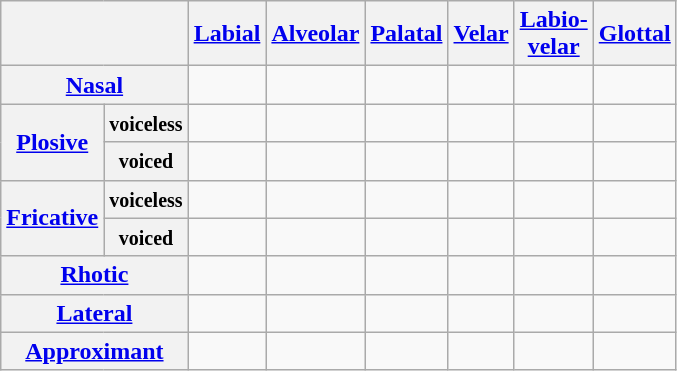<table class="wikitable" style="text-align:center">
<tr>
<th colspan="2"></th>
<th><a href='#'>Labial</a></th>
<th><a href='#'>Alveolar</a></th>
<th><a href='#'>Palatal</a></th>
<th><a href='#'>Velar</a></th>
<th><a href='#'>Labio-<br>velar</a></th>
<th><a href='#'>Glottal</a></th>
</tr>
<tr align="center">
<th colspan="2"><a href='#'>Nasal</a></th>
<td></td>
<td></td>
<td></td>
<td></td>
<td></td>
<td></td>
</tr>
<tr align="center">
<th rowspan="2"><a href='#'>Plosive</a></th>
<th><small>voiceless</small></th>
<td></td>
<td></td>
<td></td>
<td></td>
<td></td>
<td></td>
</tr>
<tr align="center">
<th><small>voiced</small></th>
<td></td>
<td></td>
<td></td>
<td></td>
<td></td>
<td></td>
</tr>
<tr align="center">
<th rowspan="2"><a href='#'>Fricative</a></th>
<th><small>voiceless</small></th>
<td></td>
<td></td>
<td></td>
<td></td>
<td></td>
<td></td>
</tr>
<tr>
<th><small>voiced</small></th>
<td></td>
<td></td>
<td></td>
<td></td>
<td></td>
<td></td>
</tr>
<tr>
<th colspan="2"><a href='#'>Rhotic</a></th>
<td></td>
<td></td>
<td></td>
<td></td>
<td></td>
<td></td>
</tr>
<tr>
<th colspan="2"><a href='#'>Lateral</a></th>
<td></td>
<td></td>
<td></td>
<td></td>
<td></td>
<td></td>
</tr>
<tr align="center">
<th colspan="2"><a href='#'>Approximant</a></th>
<td></td>
<td></td>
<td></td>
<td></td>
<td></td>
<td></td>
</tr>
</table>
